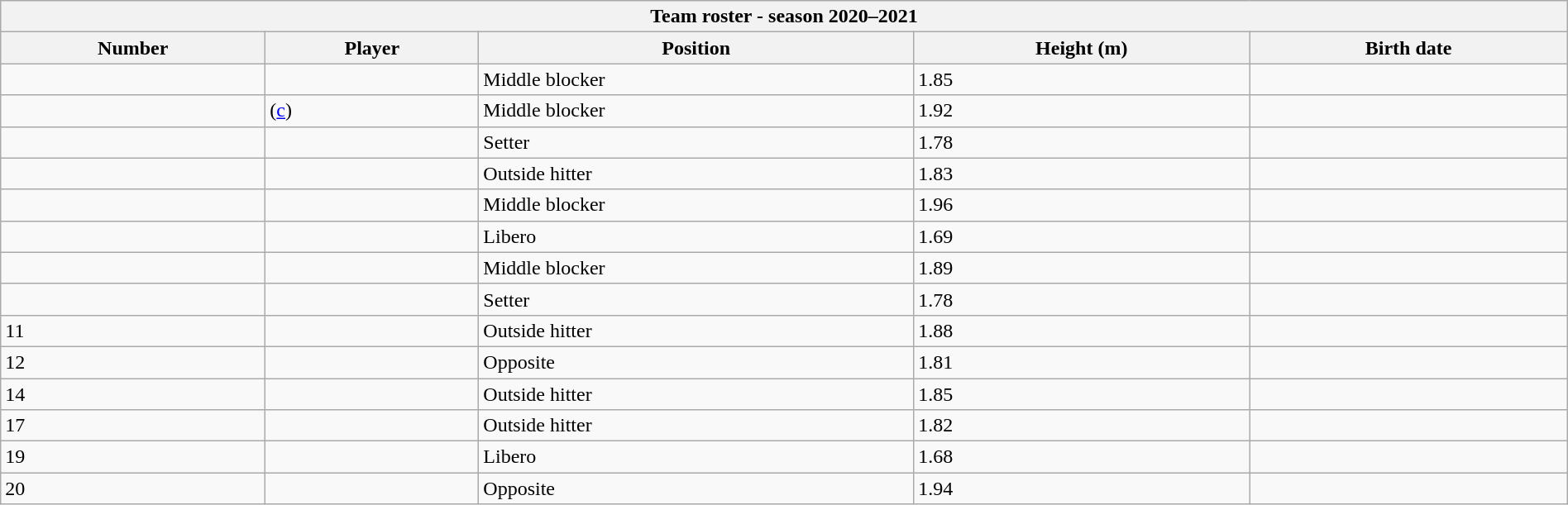<table class="wikitable collapsible collapsed" style="width:100%;">
<tr>
<th colspan=6><strong>Team roster - season 2020–2021</strong></th>
</tr>
<tr>
<th>Number</th>
<th>Player</th>
<th>Position</th>
<th>Height (m)</th>
<th>Birth date</th>
</tr>
<tr>
<td></td>
<td align=left> </td>
<td>Middle blocker</td>
<td>1.85</td>
<td align=right></td>
</tr>
<tr>
<td></td>
<td align=left>  (<a href='#'>c</a>)</td>
<td>Middle blocker</td>
<td>1.92</td>
<td align=right></td>
</tr>
<tr>
<td></td>
<td align=left> </td>
<td>Setter</td>
<td>1.78</td>
<td align=right></td>
</tr>
<tr>
<td></td>
<td align=left> </td>
<td>Outside hitter</td>
<td>1.83</td>
<td align=right></td>
</tr>
<tr>
<td></td>
<td align=left> </td>
<td>Middle blocker</td>
<td>1.96</td>
<td align=right></td>
</tr>
<tr>
<td></td>
<td align=left> </td>
<td>Libero</td>
<td>1.69</td>
<td align=right></td>
</tr>
<tr>
<td></td>
<td align=left> </td>
<td>Middle blocker</td>
<td>1.89</td>
<td align=right></td>
</tr>
<tr>
<td></td>
<td align=left> </td>
<td>Setter</td>
<td>1.78</td>
<td align=right></td>
</tr>
<tr>
<td>11</td>
<td align=left> </td>
<td>Outside hitter</td>
<td>1.88</td>
<td align=right></td>
</tr>
<tr>
<td>12</td>
<td align=left> </td>
<td>Opposite</td>
<td>1.81</td>
<td align=right></td>
</tr>
<tr>
<td>14</td>
<td align=left> </td>
<td>Outside hitter</td>
<td>1.85</td>
<td align=right></td>
</tr>
<tr>
<td>17</td>
<td align=left> </td>
<td>Outside hitter</td>
<td>1.82</td>
<td align=right></td>
</tr>
<tr>
<td>19</td>
<td align=left> </td>
<td>Libero</td>
<td>1.68</td>
<td align=right></td>
</tr>
<tr>
<td>20</td>
<td align=left> </td>
<td>Opposite</td>
<td>1.94</td>
<td align=right></td>
</tr>
</table>
